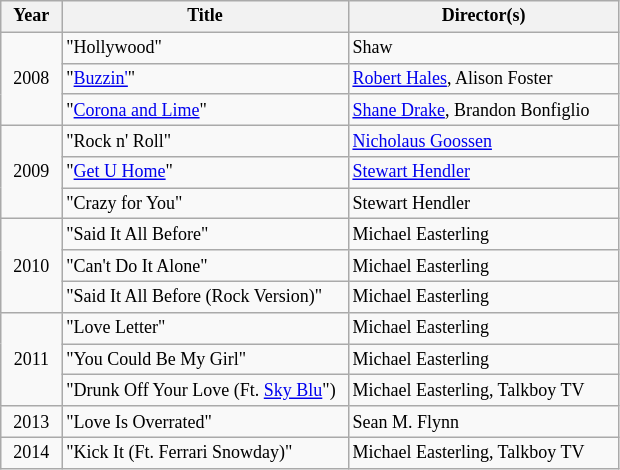<table class="wikitable" style="font-size: 9pt">
<tr>
<th width="35">Year</th>
<th width="185">Title</th>
<th width="175">Director(s)</th>
</tr>
<tr>
<td align="center" rowspan="3">2008</td>
<td>"Hollywood"</td>
<td>Shaw</td>
</tr>
<tr>
<td>"<a href='#'>Buzzin'</a>"</td>
<td><a href='#'>Robert Hales</a>, Alison Foster</td>
</tr>
<tr>
<td>"<a href='#'>Corona and Lime</a>"</td>
<td><a href='#'>Shane Drake</a>, Brandon Bonfiglio</td>
</tr>
<tr>
<td align="center" rowspan="3">2009</td>
<td>"Rock n' Roll"</td>
<td><a href='#'>Nicholaus Goossen</a></td>
</tr>
<tr>
<td>"<a href='#'>Get U Home</a>"</td>
<td><a href='#'>Stewart Hendler</a></td>
</tr>
<tr>
<td>"Crazy for You"</td>
<td>Stewart Hendler</td>
</tr>
<tr>
<td align="center" rowspan="3">2010</td>
<td>"Said It All Before"</td>
<td>Michael Easterling</td>
</tr>
<tr>
<td>"Can't Do It Alone"</td>
<td>Michael Easterling</td>
</tr>
<tr>
<td>"Said It All Before (Rock Version)"</td>
<td>Michael Easterling</td>
</tr>
<tr>
<td align="center" rowspan="3">2011</td>
<td>"Love Letter"</td>
<td>Michael Easterling</td>
</tr>
<tr>
<td>"You Could Be My Girl"</td>
<td>Michael Easterling</td>
</tr>
<tr>
<td>"Drunk Off Your Love (Ft. <a href='#'>Sky Blu</a>")</td>
<td>Michael Easterling, Talkboy TV</td>
</tr>
<tr>
<td align="center">2013</td>
<td>"Love Is Overrated"</td>
<td>Sean M. Flynn</td>
</tr>
<tr>
<td align="center">2014</td>
<td>"Kick It (Ft. Ferrari Snowday)"</td>
<td>Michael Easterling, Talkboy TV</td>
</tr>
</table>
